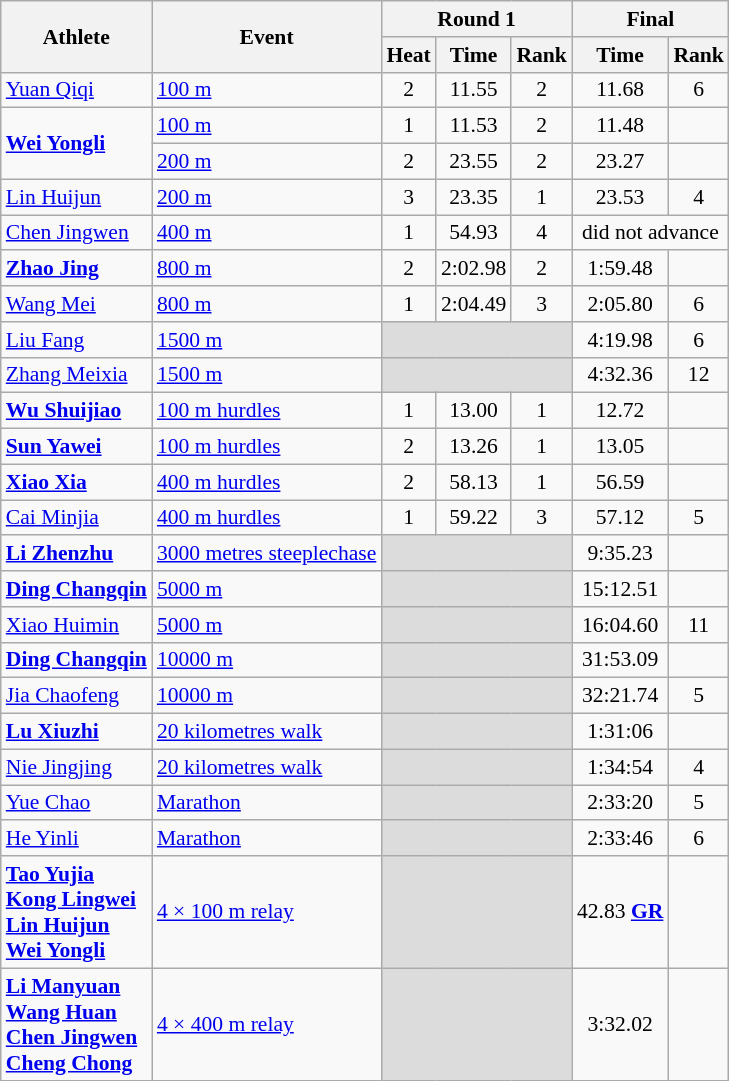<table class="wikitable" style="text-align:center; font-size:90%">
<tr>
<th rowspan="2">Athlete</th>
<th rowspan="2">Event</th>
<th colspan="3">Round 1</th>
<th colspan="2">Final</th>
</tr>
<tr>
<th>Heat</th>
<th>Time</th>
<th>Rank</th>
<th>Time</th>
<th>Rank</th>
</tr>
<tr>
<td style="text-align:left;"><a href='#'>Yuan Qiqi</a></td>
<td align="left"><a href='#'>100 m</a></td>
<td>2</td>
<td>11.55</td>
<td>2 <strong></strong></td>
<td>11.68</td>
<td>6</td>
</tr>
<tr>
<td rowspan="2;" style="text-align:left;"><strong><a href='#'>Wei Yongli</a></strong></td>
<td align="left"><a href='#'>100 m</a></td>
<td>1</td>
<td>11.53</td>
<td>2 <strong></strong></td>
<td>11.48</td>
<td></td>
</tr>
<tr>
<td align="left"><a href='#'>200 m</a></td>
<td>2</td>
<td>23.55</td>
<td>2 <strong></strong></td>
<td>23.27</td>
<td></td>
</tr>
<tr>
<td style="text-align:left;"><a href='#'>Lin Huijun</a></td>
<td align="left"><a href='#'>200 m</a></td>
<td>3</td>
<td>23.35</td>
<td>1 <strong></strong></td>
<td>23.53</td>
<td>4</td>
</tr>
<tr>
<td align="left"><a href='#'>Chen Jingwen</a></td>
<td align="left"><a href='#'>400 m</a></td>
<td>1</td>
<td>54.93</td>
<td>4</td>
<td colspan=2>did not advance</td>
</tr>
<tr>
<td align="left"><strong><a href='#'>Zhao Jing</a></strong></td>
<td align="left"><a href='#'>800 m</a></td>
<td>2</td>
<td>2:02.98</td>
<td>2 <strong></strong></td>
<td>1:59.48</td>
<td></td>
</tr>
<tr>
<td align="left"><a href='#'>Wang Mei</a></td>
<td align="left"><a href='#'>800 m</a></td>
<td>1</td>
<td>2:04.49</td>
<td>3 <strong></strong></td>
<td>2:05.80</td>
<td>6</td>
</tr>
<tr>
<td align="left"><a href='#'>Liu Fang</a></td>
<td align="left"><a href='#'>1500 m</a></td>
<td colspan="3" style="background:#dcdcdc;"></td>
<td>4:19.98</td>
<td>6</td>
</tr>
<tr>
<td align="left"><a href='#'>Zhang Meixia</a></td>
<td align="left"><a href='#'>1500 m</a></td>
<td colspan="3" style="background:#dcdcdc;"></td>
<td>4:32.36</td>
<td>12</td>
</tr>
<tr>
<td align="left"><strong><a href='#'>Wu Shuijiao</a></strong></td>
<td align="left"><a href='#'>100 m hurdles</a></td>
<td>1</td>
<td>13.00</td>
<td>1 <strong></strong></td>
<td>12.72</td>
<td></td>
</tr>
<tr>
<td align="left"><strong><a href='#'>Sun Yawei</a></strong></td>
<td align="left"><a href='#'>100 m hurdles</a></td>
<td>2</td>
<td>13.26</td>
<td>1 <strong></strong></td>
<td>13.05</td>
<td></td>
</tr>
<tr>
<td align="left"><strong><a href='#'>Xiao Xia</a></strong></td>
<td align="left"><a href='#'>400 m hurdles</a></td>
<td>2</td>
<td>58.13</td>
<td>1 <strong></strong></td>
<td>56.59</td>
<td></td>
</tr>
<tr>
<td align="left"><a href='#'>Cai Minjia</a></td>
<td align="left"><a href='#'>400 m hurdles</a></td>
<td>1</td>
<td>59.22</td>
<td>3 <strong></strong></td>
<td>57.12</td>
<td>5</td>
</tr>
<tr>
<td align="left"><strong><a href='#'>Li Zhenzhu</a></strong></td>
<td align="left"><a href='#'>3000 metres steeplechase</a></td>
<td colspan="3" style="background:#dcdcdc;"></td>
<td>9:35.23</td>
<td></td>
</tr>
<tr>
<td align="left"><strong><a href='#'>Ding Changqin</a></strong></td>
<td align="left"><a href='#'>5000 m</a></td>
<td colspan="3" style="background:#dcdcdc;"></td>
<td>15:12.51</td>
<td></td>
</tr>
<tr>
<td align="left"><a href='#'>Xiao Huimin</a></td>
<td align="left"><a href='#'>5000 m</a></td>
<td colspan="3" style="background:#dcdcdc;"></td>
<td>16:04.60</td>
<td>11</td>
</tr>
<tr>
<td align="left"><strong><a href='#'>Ding Changqin</a></strong></td>
<td align="left"><a href='#'>10000 m</a></td>
<td colspan="3" style="background:#dcdcdc;"></td>
<td>31:53.09</td>
<td></td>
</tr>
<tr>
<td align="left"><a href='#'>Jia Chaofeng</a></td>
<td align="left"><a href='#'>10000 m</a></td>
<td colspan="3" style="background:#dcdcdc;"></td>
<td>32:21.74</td>
<td>5</td>
</tr>
<tr>
<td align="left"><strong><a href='#'>Lu Xiuzhi</a></strong></td>
<td align="left"><a href='#'>20 kilometres walk</a></td>
<td colspan="3" style="background:#dcdcdc;"></td>
<td>1:31:06</td>
<td></td>
</tr>
<tr>
<td align="left"><a href='#'>Nie Jingjing</a></td>
<td align="left"><a href='#'>20 kilometres walk</a></td>
<td colspan="3" style="background:#dcdcdc;"></td>
<td>1:34:54</td>
<td>4</td>
</tr>
<tr>
<td align="left"><a href='#'>Yue Chao</a></td>
<td align="left"><a href='#'>Marathon</a></td>
<td colspan="3" style="background:#dcdcdc;"></td>
<td>2:33:20</td>
<td>5</td>
</tr>
<tr>
<td align="left"><a href='#'>He Yinli</a></td>
<td align="left"><a href='#'>Marathon</a></td>
<td colspan="3" style="background:#dcdcdc;"></td>
<td>2:33:46</td>
<td>6</td>
</tr>
<tr>
<td align="left"><strong><a href='#'>Tao Yujia</a><br><a href='#'>Kong Lingwei</a><br><a href='#'>Lin Huijun</a><br><a href='#'>Wei Yongli</a></strong></td>
<td align="left"><a href='#'>4 × 100 m relay</a></td>
<td colspan="3" style="background:#dcdcdc;"></td>
<td>42.83 <strong><a href='#'>GR</a></strong></td>
<td></td>
</tr>
<tr>
<td align="left"><strong><a href='#'>Li Manyuan</a><br><a href='#'>Wang Huan</a><br><a href='#'>Chen Jingwen</a><br><a href='#'>Cheng Chong</a></strong></td>
<td align="left"><a href='#'>4 × 400 m relay</a></td>
<td colspan="3" style="background:#dcdcdc;"></td>
<td>3:32.02</td>
<td></td>
</tr>
</table>
